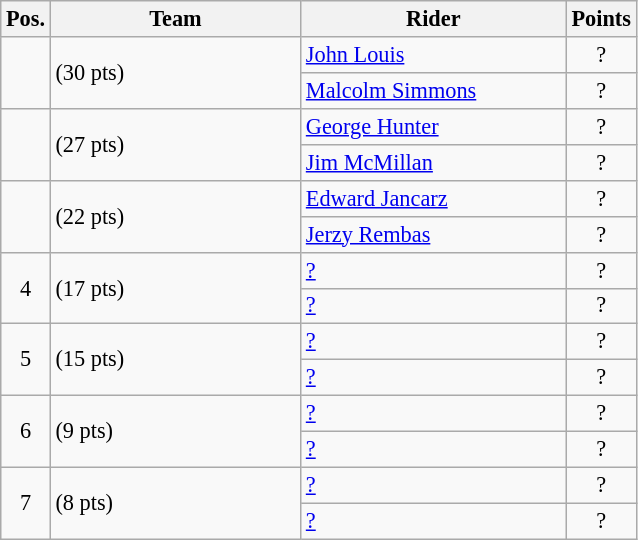<table class=wikitable style="font-size:93%;">
<tr>
<th width=25px>Pos.</th>
<th width=160px>Team</th>
<th width=170px>Rider</th>
<th width=40px>Points</th>
</tr>
<tr align=center >
<td rowspan=2 ></td>
<td rowspan=2 align=left> (30 pts)</td>
<td align=left><a href='#'>John Louis</a></td>
<td>?</td>
</tr>
<tr align=center >
<td align=left><a href='#'>Malcolm Simmons</a></td>
<td>?</td>
</tr>
<tr align=center >
<td rowspan=2 ></td>
<td rowspan=2 align=left> (27 pts)</td>
<td align=left><a href='#'>George Hunter</a></td>
<td>?</td>
</tr>
<tr align=center >
<td align=left><a href='#'>Jim McMillan</a></td>
<td>?</td>
</tr>
<tr align=center >
<td rowspan=2 ></td>
<td rowspan=2 align=left> (22 pts)</td>
<td align=left><a href='#'>Edward Jancarz</a></td>
<td>?</td>
</tr>
<tr align=center >
<td align=left><a href='#'>Jerzy Rembas</a></td>
<td>?</td>
</tr>
<tr align=center>
<td rowspan=2>4</td>
<td rowspan=2 align=left> (17 pts)</td>
<td align=left><a href='#'>?</a></td>
<td>?</td>
</tr>
<tr align=center>
<td align=left><a href='#'>?</a></td>
<td>?</td>
</tr>
<tr align=center>
<td rowspan=2>5</td>
<td rowspan=2 align=left> (15 pts)</td>
<td align=left><a href='#'>?</a></td>
<td>?</td>
</tr>
<tr align=center>
<td align=left><a href='#'>?</a></td>
<td>?</td>
</tr>
<tr align=center>
<td rowspan=2>6</td>
<td rowspan=2 align=left> (9 pts)</td>
<td align=left><a href='#'>?</a></td>
<td>?</td>
</tr>
<tr align=center>
<td align=left><a href='#'>?</a></td>
<td>?</td>
</tr>
<tr align=center>
<td rowspan=2>7</td>
<td rowspan=2 align=left> (8 pts)</td>
<td align=left><a href='#'>?</a></td>
<td>?</td>
</tr>
<tr align=center>
<td align=left><a href='#'>?</a></td>
<td>?</td>
</tr>
</table>
